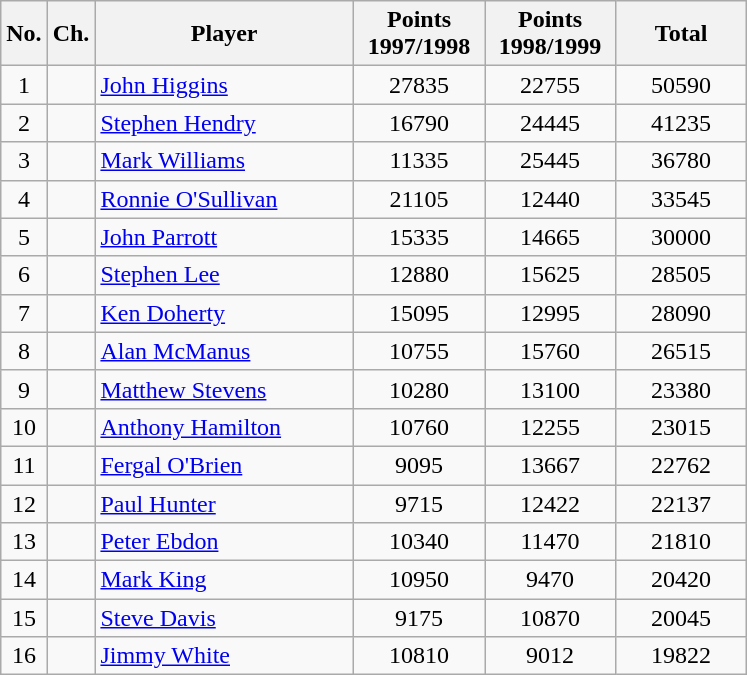<table class="wikitable" style="text-align: center;">
<tr>
<th>No.</th>
<th>Ch.</th>
<th width=165>Player</th>
<th width=80>Points 1997/1998</th>
<th width=80>Points 1998/1999</th>
<th width=80>Total</th>
</tr>
<tr>
<td>1</td>
<td></td>
<td style="text-align:left;"> <a href='#'>John Higgins</a></td>
<td>27835</td>
<td>22755</td>
<td>50590</td>
</tr>
<tr>
<td>2</td>
<td></td>
<td style="text-align:left;"> <a href='#'>Stephen Hendry</a></td>
<td>16790</td>
<td>24445</td>
<td>41235</td>
</tr>
<tr>
<td>3</td>
<td></td>
<td style="text-align:left;"> <a href='#'>Mark Williams</a></td>
<td>11335</td>
<td>25445</td>
<td>36780</td>
</tr>
<tr>
<td>4</td>
<td></td>
<td style="text-align:left;"> <a href='#'>Ronnie O'Sullivan</a></td>
<td>21105</td>
<td>12440</td>
<td>33545</td>
</tr>
<tr>
<td>5</td>
<td></td>
<td style="text-align:left;"> <a href='#'>John Parrott</a></td>
<td>15335</td>
<td>14665</td>
<td>30000</td>
</tr>
<tr>
<td>6</td>
<td></td>
<td style="text-align:left;"> <a href='#'>Stephen Lee</a></td>
<td>12880</td>
<td>15625</td>
<td>28505</td>
</tr>
<tr>
<td>7</td>
<td></td>
<td style="text-align:left;"> <a href='#'>Ken Doherty</a></td>
<td>15095</td>
<td>12995</td>
<td>28090</td>
</tr>
<tr>
<td>8</td>
<td></td>
<td style="text-align:left;"> <a href='#'>Alan McManus</a></td>
<td>10755</td>
<td>15760</td>
<td>26515</td>
</tr>
<tr>
<td>9</td>
<td></td>
<td style="text-align:left;"> <a href='#'>Matthew Stevens</a></td>
<td>10280</td>
<td>13100</td>
<td>23380</td>
</tr>
<tr>
<td>10</td>
<td></td>
<td style="text-align:left;"> <a href='#'>Anthony Hamilton</a></td>
<td>10760</td>
<td>12255</td>
<td>23015</td>
</tr>
<tr>
<td>11</td>
<td></td>
<td style="text-align:left;"> <a href='#'>Fergal O'Brien</a></td>
<td>9095</td>
<td>13667</td>
<td>22762</td>
</tr>
<tr>
<td>12</td>
<td></td>
<td style="text-align:left;"> <a href='#'>Paul Hunter</a></td>
<td>9715</td>
<td>12422</td>
<td>22137</td>
</tr>
<tr>
<td>13</td>
<td></td>
<td style="text-align:left;"> <a href='#'>Peter Ebdon</a></td>
<td>10340</td>
<td>11470</td>
<td>21810</td>
</tr>
<tr>
<td>14</td>
<td></td>
<td style="text-align:left;"> <a href='#'>Mark King</a></td>
<td>10950</td>
<td>9470</td>
<td>20420</td>
</tr>
<tr>
<td>15</td>
<td></td>
<td style="text-align:left;"> <a href='#'>Steve Davis</a></td>
<td>9175</td>
<td>10870</td>
<td>20045</td>
</tr>
<tr>
<td>16</td>
<td></td>
<td style="text-align:left;"> <a href='#'>Jimmy White</a></td>
<td>10810</td>
<td>9012</td>
<td>19822</td>
</tr>
</table>
